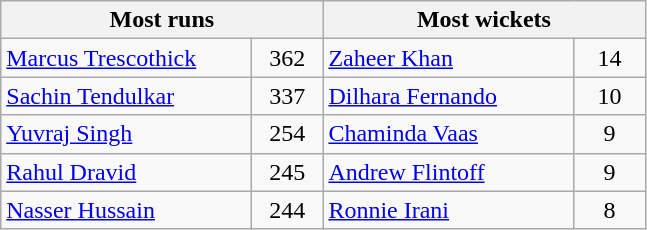<table class="wikitable">
<tr>
<th colspan="2" align="center">Most runs</th>
<th colspan="2" align="center">Most wickets</th>
</tr>
<tr>
<td width=160> <a href='#'>Marcus Trescothick</a></td>
<td width=40 align=center>362</td>
<td width=160> <a href='#'>Zaheer Khan</a></td>
<td width=40 align=center>14</td>
</tr>
<tr>
<td> <a href='#'>Sachin Tendulkar</a></td>
<td align=center>337</td>
<td> <a href='#'>Dilhara Fernando</a></td>
<td align=center>10</td>
</tr>
<tr>
<td> <a href='#'>Yuvraj Singh</a></td>
<td align=center>254</td>
<td> <a href='#'>Chaminda Vaas</a></td>
<td align=center>9</td>
</tr>
<tr>
<td> <a href='#'>Rahul Dravid</a></td>
<td align=center>245</td>
<td> <a href='#'>Andrew Flintoff</a></td>
<td align=center>9</td>
</tr>
<tr>
<td> <a href='#'>Nasser Hussain</a></td>
<td align=center>244</td>
<td> <a href='#'>Ronnie Irani</a></td>
<td align=center>8</td>
</tr>
</table>
